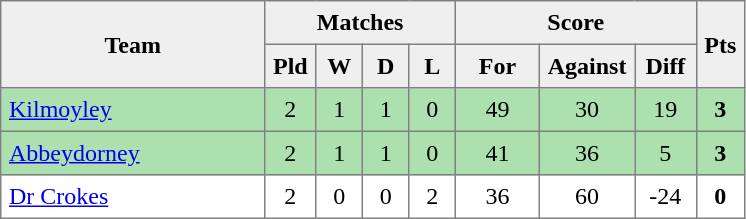<table style=border-collapse:collapse border=1 cellspacing=0 cellpadding=5>
<tr align=center bgcolor=#efefef>
<th rowspan=2 width=165>Team</th>
<th colspan=4>Matches</th>
<th colspan=3>Score</th>
<th rowspan=2width=20>Pts</th>
</tr>
<tr align=center bgcolor=#efefef>
<th width=20>Pld</th>
<th width=20>W</th>
<th width=20>D</th>
<th width=20>L</th>
<th width=45>For</th>
<th width=45>Against</th>
<th width=30>Diff</th>
</tr>
<tr align=center style="background:#ACE1AF;">
<td style="text-align:left;"><a href='#'>Kilmoyley</a></td>
<td>2</td>
<td>1</td>
<td>1</td>
<td>0</td>
<td>49</td>
<td>30</td>
<td>19</td>
<td><strong>3</strong></td>
</tr>
<tr align=center style="background:#ACE1AF;">
<td style="text-align:left;"><a href='#'>Abbeydorney</a></td>
<td>2</td>
<td>1</td>
<td>1</td>
<td>0</td>
<td>41</td>
<td>36</td>
<td>5</td>
<td><strong>3</strong></td>
</tr>
<tr align=center>
<td style="text-align:left;"><a href='#'>Dr Crokes</a></td>
<td>2</td>
<td>0</td>
<td>0</td>
<td>2</td>
<td>36</td>
<td>60</td>
<td>-24</td>
<td><strong>0</strong></td>
</tr>
</table>
